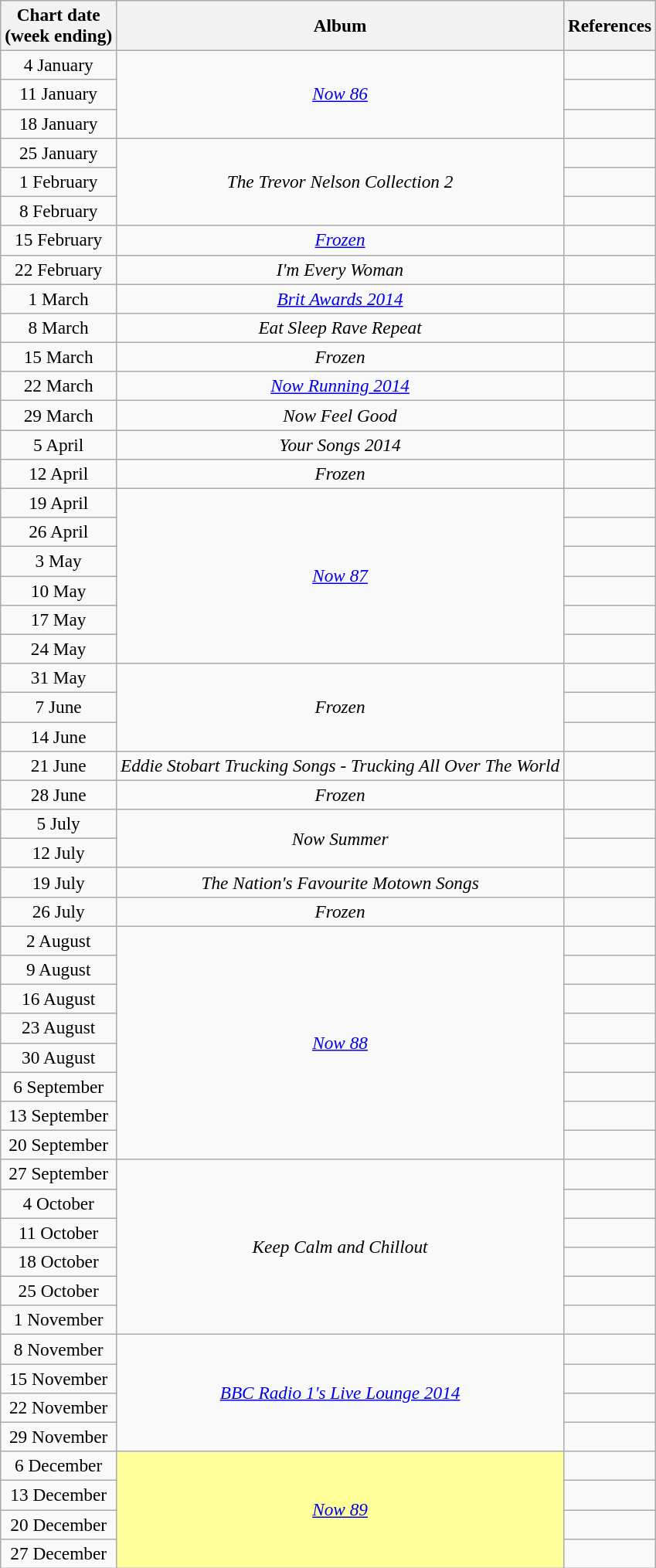<table class="wikitable" style="font-size:97%; text-align:center;">
<tr>
<th>Chart date<br>(week ending)</th>
<th>Album</th>
<th>References</th>
</tr>
<tr>
<td>4 January</td>
<td rowspan="3"><em><a href='#'>Now 86</a></em></td>
<td></td>
</tr>
<tr>
<td>11 January</td>
<td></td>
</tr>
<tr>
<td>18 January</td>
<td></td>
</tr>
<tr>
<td>25 January</td>
<td rowspan="3"><em>The Trevor Nelson Collection 2</em></td>
<td></td>
</tr>
<tr>
<td>1 February</td>
<td></td>
</tr>
<tr>
<td>8 February</td>
<td></td>
</tr>
<tr>
<td>15 February</td>
<td><em><a href='#'>Frozen</a></em></td>
<td></td>
</tr>
<tr>
<td>22 February</td>
<td><em>I'm Every Woman</em></td>
<td></td>
</tr>
<tr>
<td>1 March</td>
<td><em><a href='#'>Brit Awards 2014</a></em></td>
<td></td>
</tr>
<tr>
<td>8 March</td>
<td><em>Eat Sleep Rave Repeat</em></td>
<td></td>
</tr>
<tr>
<td>15 March</td>
<td><em>Frozen</em></td>
<td></td>
</tr>
<tr>
<td>22 March</td>
<td><em><a href='#'>Now Running 2014</a></em></td>
<td></td>
</tr>
<tr>
<td>29 March</td>
<td><em>Now Feel Good</em></td>
<td></td>
</tr>
<tr>
<td>5 April</td>
<td><em>Your Songs 2014</em></td>
<td></td>
</tr>
<tr>
<td>12 April</td>
<td><em>Frozen</em></td>
<td></td>
</tr>
<tr>
<td>19 April</td>
<td rowspan="6"><em><a href='#'>Now 87</a></em></td>
<td></td>
</tr>
<tr>
<td>26 April</td>
<td></td>
</tr>
<tr>
<td>3 May</td>
<td></td>
</tr>
<tr>
<td>10 May</td>
<td></td>
</tr>
<tr>
<td>17 May</td>
<td></td>
</tr>
<tr>
<td>24 May</td>
<td></td>
</tr>
<tr>
<td>31 May</td>
<td rowspan="3"><em>Frozen</em></td>
<td></td>
</tr>
<tr>
<td>7 June</td>
<td></td>
</tr>
<tr>
<td>14 June</td>
<td></td>
</tr>
<tr>
<td>21 June</td>
<td><em>Eddie Stobart Trucking Songs - Trucking All Over The World</em></td>
<td></td>
</tr>
<tr>
<td>28 June</td>
<td><em>Frozen</em></td>
<td></td>
</tr>
<tr>
<td>5 July</td>
<td rowspan="2"><em>Now Summer</em></td>
<td></td>
</tr>
<tr>
<td>12 July</td>
<td></td>
</tr>
<tr>
<td>19 July</td>
<td><em>The Nation's Favourite Motown Songs</em></td>
<td></td>
</tr>
<tr>
<td>26 July</td>
<td><em>Frozen</em></td>
<td></td>
</tr>
<tr>
<td>2 August</td>
<td rowspan="8"><em><a href='#'>Now 88</a></em></td>
<td></td>
</tr>
<tr>
<td>9 August</td>
<td></td>
</tr>
<tr>
<td>16 August</td>
<td></td>
</tr>
<tr>
<td>23 August</td>
<td></td>
</tr>
<tr>
<td>30 August</td>
<td></td>
</tr>
<tr>
<td>6 September</td>
<td></td>
</tr>
<tr>
<td>13 September</td>
<td></td>
</tr>
<tr>
<td>20 September</td>
<td></td>
</tr>
<tr>
<td>27 September</td>
<td rowspan="6"><em>Keep Calm and Chillout</em></td>
<td></td>
</tr>
<tr>
<td>4 October</td>
<td></td>
</tr>
<tr>
<td>11 October</td>
<td></td>
</tr>
<tr>
<td>18 October</td>
<td></td>
</tr>
<tr>
<td>25 October</td>
<td></td>
</tr>
<tr>
<td>1 November</td>
<td></td>
</tr>
<tr>
<td>8 November</td>
<td rowspan="4"><em><a href='#'>BBC Radio 1's Live Lounge 2014</a></em></td>
<td></td>
</tr>
<tr>
<td>15 November</td>
<td></td>
</tr>
<tr>
<td>22 November</td>
<td></td>
</tr>
<tr>
<td>29 November</td>
<td></td>
</tr>
<tr>
<td>6 December</td>
<td bgcolor=#FFFF99 rowspan="4"><em><a href='#'>Now 89</a></em> </td>
<td></td>
</tr>
<tr>
<td>13 December</td>
<td></td>
</tr>
<tr>
<td>20 December</td>
<td></td>
</tr>
<tr>
<td>27 December</td>
<td></td>
</tr>
</table>
